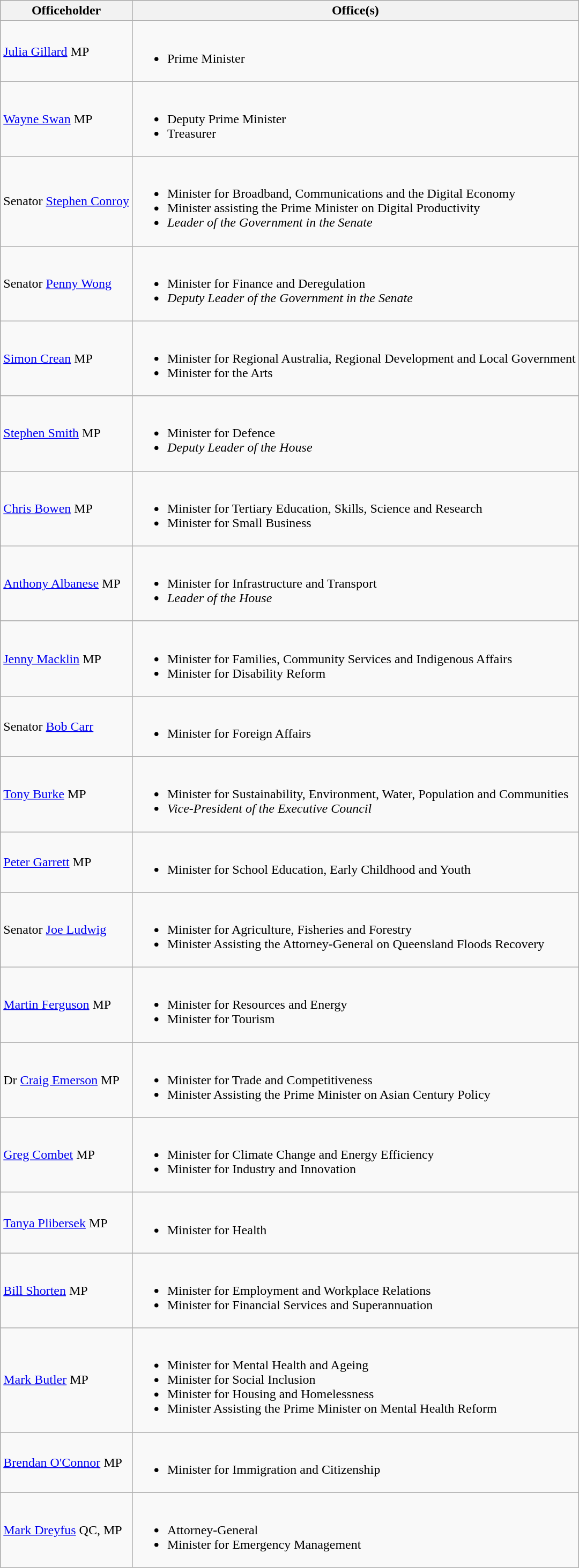<table class="wikitable">
<tr>
<th>Officeholder</th>
<th>Office(s)</th>
</tr>
<tr>
<td><a href='#'>Julia Gillard</a> MP</td>
<td><br><ul><li>Prime Minister</li></ul></td>
</tr>
<tr>
<td><a href='#'>Wayne Swan</a> MP</td>
<td><br><ul><li>Deputy Prime Minister</li><li>Treasurer</li></ul></td>
</tr>
<tr>
<td>Senator <a href='#'>Stephen Conroy</a></td>
<td><br><ul><li>Minister for Broadband, Communications and the Digital Economy</li><li>Minister assisting the Prime Minister on Digital Productivity</li><li><em>Leader of the Government in the Senate</em></li></ul></td>
</tr>
<tr>
<td>Senator <a href='#'>Penny Wong</a></td>
<td><br><ul><li>Minister for Finance and Deregulation</li><li><em>Deputy Leader of the Government in the Senate</em></li></ul></td>
</tr>
<tr>
<td><a href='#'>Simon Crean</a> MP</td>
<td><br><ul><li>Minister for Regional Australia, Regional Development and Local Government</li><li>Minister for the Arts</li></ul></td>
</tr>
<tr>
<td><a href='#'>Stephen Smith</a> MP</td>
<td><br><ul><li>Minister for Defence</li><li><em>Deputy Leader of the House</em></li></ul></td>
</tr>
<tr>
<td><a href='#'>Chris Bowen</a> MP</td>
<td><br><ul><li>Minister for Tertiary Education, Skills, Science and Research</li><li>Minister for Small Business</li></ul></td>
</tr>
<tr>
<td><a href='#'>Anthony Albanese</a> MP</td>
<td><br><ul><li>Minister for Infrastructure and Transport</li><li><em>Leader of the House</em></li></ul></td>
</tr>
<tr>
<td><a href='#'>Jenny Macklin</a> MP</td>
<td><br><ul><li>Minister for Families, Community Services and Indigenous Affairs</li><li>Minister for Disability Reform</li></ul></td>
</tr>
<tr>
<td>Senator <a href='#'>Bob Carr</a></td>
<td><br><ul><li>Minister for Foreign Affairs</li></ul></td>
</tr>
<tr>
<td><a href='#'>Tony Burke</a> MP</td>
<td><br><ul><li>Minister for Sustainability, Environment, Water, Population and Communities</li><li><em>Vice-President of the Executive Council</em></li></ul></td>
</tr>
<tr>
<td><a href='#'>Peter Garrett</a> MP</td>
<td><br><ul><li>Minister for School Education, Early Childhood and Youth</li></ul></td>
</tr>
<tr>
<td>Senator <a href='#'>Joe Ludwig</a></td>
<td><br><ul><li>Minister for Agriculture, Fisheries and Forestry</li><li>Minister Assisting the Attorney-General on Queensland Floods Recovery</li></ul></td>
</tr>
<tr>
<td><a href='#'>Martin Ferguson</a> MP</td>
<td><br><ul><li>Minister for Resources and Energy</li><li>Minister for Tourism</li></ul></td>
</tr>
<tr>
<td>Dr <a href='#'>Craig Emerson</a> MP</td>
<td><br><ul><li>Minister for Trade and Competitiveness</li><li>Minister Assisting the Prime Minister on Asian Century Policy</li></ul></td>
</tr>
<tr>
<td><a href='#'>Greg Combet</a> MP</td>
<td><br><ul><li>Minister for Climate Change and Energy Efficiency</li><li>Minister for Industry and Innovation</li></ul></td>
</tr>
<tr>
<td><a href='#'>Tanya Plibersek</a> MP</td>
<td><br><ul><li>Minister for Health</li></ul></td>
</tr>
<tr>
<td><a href='#'>Bill Shorten</a> MP</td>
<td><br><ul><li>Minister for Employment and Workplace Relations</li><li>Minister for Financial Services and Superannuation</li></ul></td>
</tr>
<tr>
<td><a href='#'>Mark Butler</a> MP</td>
<td><br><ul><li>Minister for Mental Health and Ageing</li><li>Minister for Social Inclusion</li><li>Minister for Housing and Homelessness</li><li>Minister Assisting the Prime Minister on Mental Health Reform</li></ul></td>
</tr>
<tr>
<td><a href='#'>Brendan O'Connor</a> MP</td>
<td><br><ul><li>Minister for Immigration and Citizenship</li></ul></td>
</tr>
<tr>
<td><a href='#'>Mark Dreyfus</a> QC, MP</td>
<td><br><ul><li>Attorney-General</li><li>Minister for Emergency Management</li></ul></td>
</tr>
</table>
